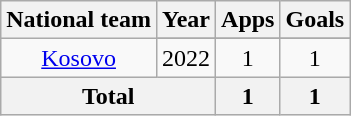<table class="wikitable" style="text-align:center">
<tr>
<th>National team</th>
<th>Year</th>
<th>Apps</th>
<th>Goals</th>
</tr>
<tr>
<td rowspan="2"><a href='#'>Kosovo</a></td>
</tr>
<tr>
<td>2022</td>
<td>1</td>
<td>1</td>
</tr>
<tr>
<th colspan="2">Total</th>
<th>1</th>
<th>1</th>
</tr>
</table>
